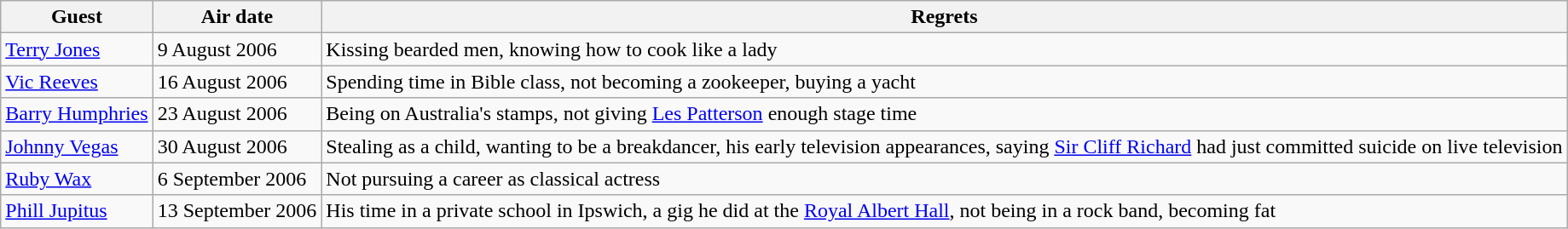<table class="wikitable sortable">
<tr>
<th>Guest</th>
<th>Air date</th>
<th>Regrets</th>
</tr>
<tr>
<td><a href='#'>Terry Jones</a></td>
<td>9 August 2006</td>
<td>Kissing bearded men, knowing how to cook like a lady</td>
</tr>
<tr>
<td><a href='#'>Vic Reeves</a></td>
<td>16 August 2006</td>
<td>Spending time in Bible class, not becoming a zookeeper, buying a yacht</td>
</tr>
<tr>
<td><a href='#'>Barry Humphries</a></td>
<td>23 August 2006</td>
<td>Being on Australia's stamps, not giving <a href='#'>Les Patterson</a> enough stage time</td>
</tr>
<tr>
<td><a href='#'>Johnny Vegas</a></td>
<td>30 August 2006</td>
<td>Stealing as a child, wanting to be a breakdancer, his early television appearances, saying <a href='#'>Sir Cliff Richard</a> had just committed suicide on live television</td>
</tr>
<tr>
<td><a href='#'>Ruby Wax</a></td>
<td>6 September 2006</td>
<td>Not pursuing a career as classical actress</td>
</tr>
<tr>
<td><a href='#'>Phill Jupitus</a></td>
<td>13 September 2006</td>
<td>His time in a private school in Ipswich, a gig he did at the <a href='#'>Royal Albert Hall</a>, not being in a rock band, becoming fat</td>
</tr>
</table>
